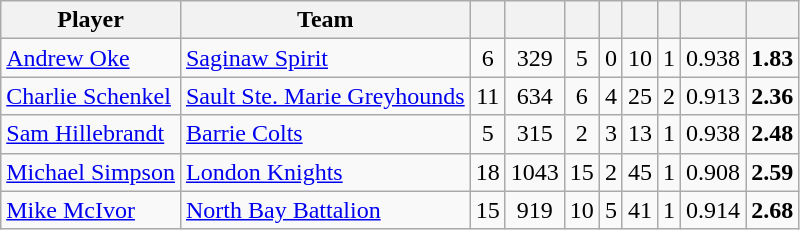<table class="wikitable" style="text-align:center">
<tr>
<th width:25%;">Player</th>
<th width:25%;">Team</th>
<th width:5%;"></th>
<th width:5%;"></th>
<th width:5%;"></th>
<th width:5%;"></th>
<th width:5%;"></th>
<th width:5%;"></th>
<th width:5%;"></th>
<th width:5%;"></th>
</tr>
<tr>
<td align=left><a href='#'>Andrew Oke</a></td>
<td align=left><a href='#'>Saginaw Spirit</a></td>
<td>6</td>
<td>329</td>
<td>5</td>
<td>0</td>
<td>10</td>
<td>1</td>
<td>0.938</td>
<td><strong>1.83</strong></td>
</tr>
<tr>
<td align=left><a href='#'>Charlie Schenkel</a></td>
<td align=left><a href='#'>Sault Ste. Marie Greyhounds</a></td>
<td>11</td>
<td>634</td>
<td>6</td>
<td>4</td>
<td>25</td>
<td>2</td>
<td>0.913</td>
<td><strong>2.36</strong></td>
</tr>
<tr>
<td align=left><a href='#'>Sam Hillebrandt</a></td>
<td align=left><a href='#'>Barrie Colts</a></td>
<td>5</td>
<td>315</td>
<td>2</td>
<td>3</td>
<td>13</td>
<td>1</td>
<td>0.938</td>
<td><strong>2.48</strong></td>
</tr>
<tr>
<td align=left><a href='#'>Michael Simpson</a></td>
<td align=left><a href='#'>London Knights</a></td>
<td>18</td>
<td>1043</td>
<td>15</td>
<td>2</td>
<td>45</td>
<td>1</td>
<td>0.908</td>
<td><strong>2.59</strong></td>
</tr>
<tr>
<td align=left><a href='#'>Mike McIvor</a></td>
<td align=left><a href='#'>North Bay Battalion</a></td>
<td>15</td>
<td>919</td>
<td>10</td>
<td>5</td>
<td>41</td>
<td>1</td>
<td>0.914</td>
<td><strong>2.68</strong></td>
</tr>
</table>
